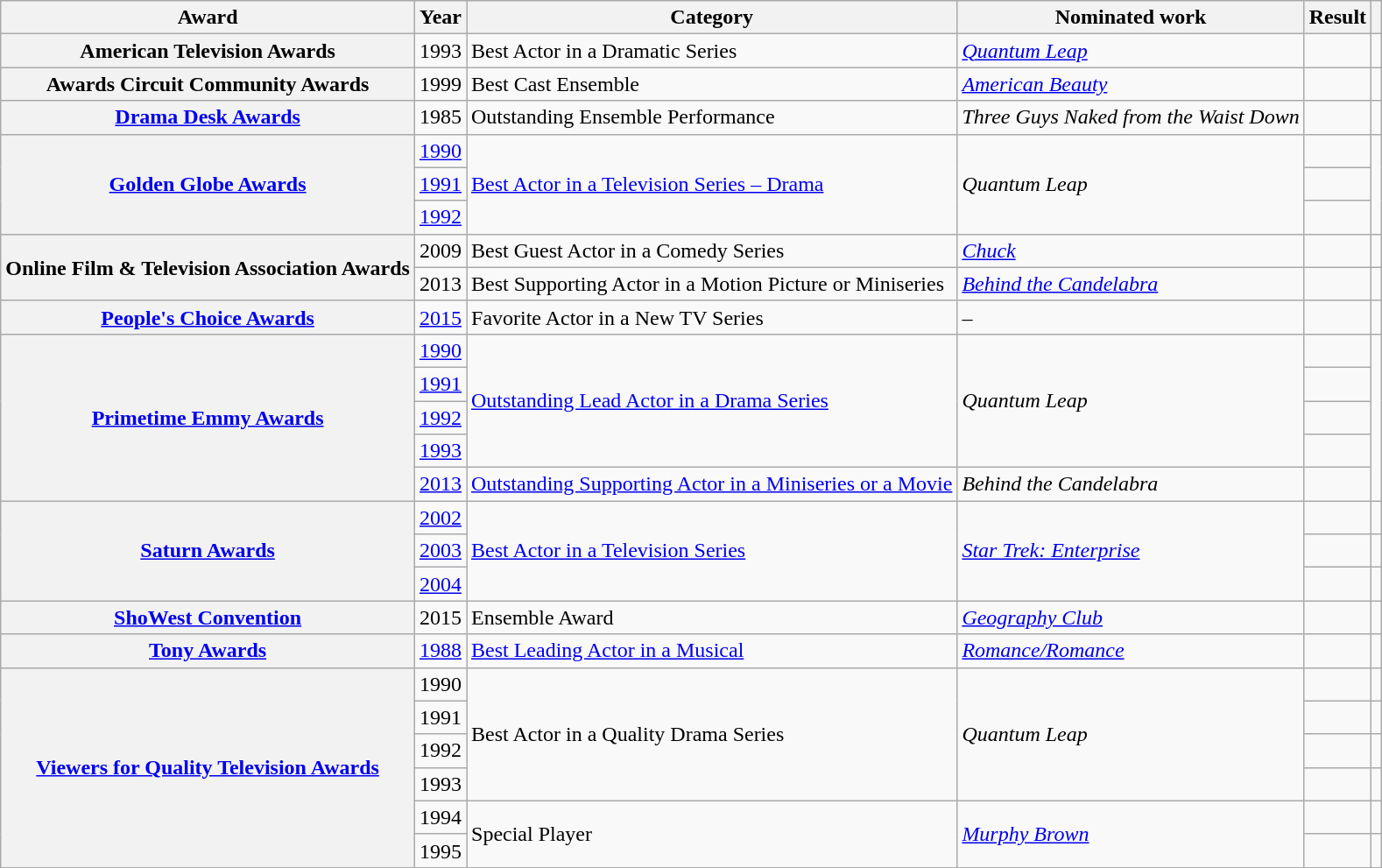<table class="wikitable plainrowheaders sortable">
<tr>
<th>Award</th>
<th>Year</th>
<th>Category</th>
<th>Nominated work</th>
<th>Result</th>
<th class="unsortable"></th>
</tr>
<tr>
<th scope="row">American Television Awards</th>
<td>1993</td>
<td>Best Actor in a Dramatic Series</td>
<td><em><a href='#'>Quantum Leap</a></em></td>
<td></td>
<td style="text-align: center;"></td>
</tr>
<tr>
<th scope="row">Awards Circuit Community Awards</th>
<td>1999</td>
<td>Best Cast Ensemble</td>
<td><em><a href='#'>American Beauty</a></em></td>
<td></td>
<td style="text-align: center;"></td>
</tr>
<tr>
<th scope="row"><a href='#'>Drama Desk Awards</a></th>
<td>1985</td>
<td>Outstanding Ensemble Performance</td>
<td><em>Three Guys Naked from the Waist Down</em></td>
<td></td>
<td style="text-align: center;"></td>
</tr>
<tr>
<th scope="row"  rowspan="3"><a href='#'>Golden Globe Awards</a></th>
<td><a href='#'>1990</a></td>
<td rowspan="3"><a href='#'>Best Actor in a Television Series – Drama</a></td>
<td rowspan="3"><em>Quantum Leap</em></td>
<td></td>
<td style="text-align: center;" rowspan="3"></td>
</tr>
<tr>
<td><a href='#'>1991</a></td>
<td></td>
</tr>
<tr>
<td><a href='#'>1992</a></td>
<td></td>
</tr>
<tr>
<th scope="row" rowspan="2">Online Film & Television Association Awards</th>
<td>2009</td>
<td>Best Guest Actor in a Comedy Series</td>
<td><em><a href='#'>Chuck</a></em></td>
<td></td>
<td style="text-align: center;"></td>
</tr>
<tr>
<td>2013</td>
<td>Best Supporting Actor in a Motion Picture or Miniseries</td>
<td><em><a href='#'>Behind the Candelabra</a></em></td>
<td></td>
<td style="text-align: center;"></td>
</tr>
<tr>
<th scope="row"><a href='#'>People's Choice Awards</a></th>
<td><a href='#'>2015</a></td>
<td>Favorite Actor in a New TV Series</td>
<td>–</td>
<td></td>
<td style="text-align: center;"></td>
</tr>
<tr>
<th scope="row" rowspan="5"><a href='#'>Primetime Emmy Awards</a></th>
<td><a href='#'>1990</a></td>
<td rowspan="4"><a href='#'>Outstanding Lead Actor in a Drama Series</a></td>
<td rowspan="4"><em>Quantum Leap</em></td>
<td></td>
<td style="text-align: center;" rowspan="5"></td>
</tr>
<tr>
<td><a href='#'>1991</a></td>
<td></td>
</tr>
<tr>
<td><a href='#'>1992</a></td>
<td></td>
</tr>
<tr>
<td><a href='#'>1993</a></td>
<td></td>
</tr>
<tr>
<td><a href='#'>2013</a></td>
<td><a href='#'>Outstanding Supporting Actor in a Miniseries or a Movie</a></td>
<td><em>Behind the Candelabra</em></td>
<td></td>
</tr>
<tr>
<th scope="row" rowspan="3"><a href='#'>Saturn Awards</a></th>
<td><a href='#'>2002</a></td>
<td rowspan="3"><a href='#'>Best Actor in a Television Series</a></td>
<td rowspan="3"><em><a href='#'>Star Trek: Enterprise</a></em></td>
<td></td>
<td style="text-align: center;"></td>
</tr>
<tr>
<td><a href='#'>2003</a></td>
<td></td>
<td style="text-align: center;"></td>
</tr>
<tr>
<td><a href='#'>2004</a></td>
<td></td>
<td style="text-align: center;"></td>
</tr>
<tr>
<th scope="row"><a href='#'>ShoWest Convention</a></th>
<td>2015</td>
<td>Ensemble Award</td>
<td><em><a href='#'>Geography Club</a></em></td>
<td></td>
<td style="text-align: center;"></td>
</tr>
<tr>
<th scope="row"><a href='#'>Tony Awards</a></th>
<td><a href='#'>1988</a></td>
<td><a href='#'>Best Leading Actor in a Musical</a></td>
<td><em><a href='#'>Romance/Romance</a></em></td>
<td></td>
<td style="text-align: center;"></td>
</tr>
<tr>
<th scope="row" rowspan="6"><a href='#'>Viewers for Quality Television Awards</a></th>
<td>1990</td>
<td rowspan="4">Best Actor in a Quality Drama Series</td>
<td rowspan="4"><em>Quantum Leap</em></td>
<td></td>
<td style="text-align: center;"></td>
</tr>
<tr>
<td>1991</td>
<td></td>
<td style="text-align: center;"></td>
</tr>
<tr>
<td>1992</td>
<td></td>
<td style="text-align: center;"></td>
</tr>
<tr>
<td>1993</td>
<td></td>
<td style="text-align: center;"></td>
</tr>
<tr>
<td>1994</td>
<td rowspan="2">Special Player</td>
<td rowspan="2"><em><a href='#'>Murphy Brown</a></em></td>
<td></td>
<td style="text-align: center;"></td>
</tr>
<tr>
<td>1995</td>
<td></td>
<td style="text-align: center;"></td>
</tr>
</table>
